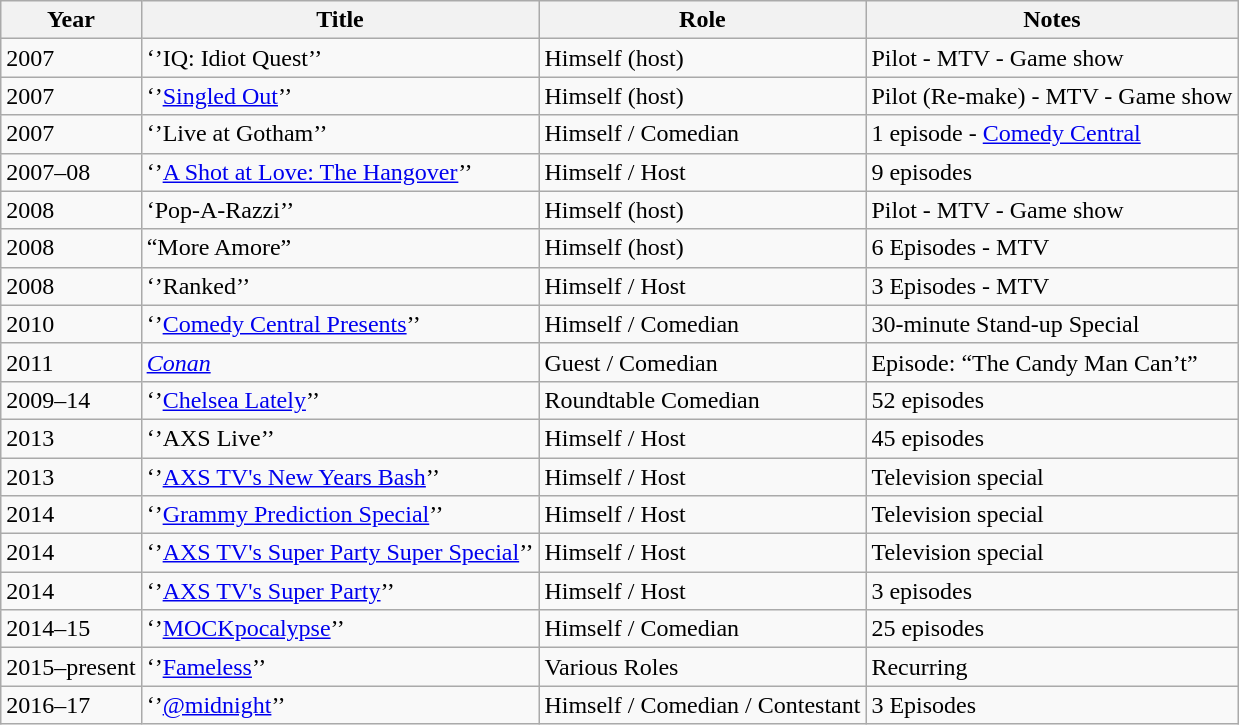<table class="wikitable sortable plainrowheaders">
<tr>
<th>Year</th>
<th>Title</th>
<th>Role</th>
<th>Notes</th>
</tr>
<tr>
<td>2007</td>
<td>‘’IQ: Idiot Quest’’</td>
<td>Himself (host)</td>
<td>Pilot - MTV - Game show</td>
</tr>
<tr>
<td>2007</td>
<td>‘’<a href='#'>Singled Out</a>’’</td>
<td>Himself (host)</td>
<td>Pilot (Re-make) - MTV - Game show</td>
</tr>
<tr>
<td>2007</td>
<td>‘’Live at Gotham’’</td>
<td>Himself / Comedian</td>
<td>1 episode - <a href='#'>Comedy Central</a></td>
</tr>
<tr>
<td>2007–08</td>
<td>‘’<a href='#'>A Shot at Love: The Hangover</a>’’</td>
<td>Himself / Host</td>
<td>9 episodes</td>
</tr>
<tr>
<td>2008</td>
<td>‘Pop-A-Razzi’’</td>
<td>Himself (host)</td>
<td>Pilot - MTV - Game show</td>
</tr>
<tr>
<td>2008</td>
<td>“More Amore”</td>
<td>Himself (host)</td>
<td>6 Episodes - MTV</td>
</tr>
<tr>
<td>2008</td>
<td>‘’Ranked’’</td>
<td>Himself / Host</td>
<td>3 Episodes - MTV</td>
</tr>
<tr>
<td>2010</td>
<td>‘’<a href='#'>Comedy Central Presents</a>’’</td>
<td>Himself / Comedian</td>
<td>30-minute Stand-up Special</td>
</tr>
<tr>
<td>2011</td>
<td><em><a href='#'>Conan</a></em></td>
<td>Guest / Comedian</td>
<td>Episode: “The Candy Man Can’t”</td>
</tr>
<tr>
<td>2009–14</td>
<td>‘’<a href='#'>Chelsea Lately</a>’’</td>
<td>Roundtable Comedian</td>
<td>52 episodes</td>
</tr>
<tr>
<td>2013</td>
<td>‘’AXS Live’’</td>
<td>Himself / Host</td>
<td>45 episodes</td>
</tr>
<tr>
<td>2013</td>
<td>‘’<a href='#'>AXS TV's New Years Bash</a>’’</td>
<td>Himself / Host</td>
<td>Television special</td>
</tr>
<tr>
<td>2014</td>
<td>‘’<a href='#'>Grammy Prediction Special</a>’’</td>
<td>Himself / Host</td>
<td>Television special</td>
</tr>
<tr>
<td>2014</td>
<td>‘’<a href='#'>AXS TV's Super Party Super Special</a>’’</td>
<td>Himself / Host</td>
<td>Television special</td>
</tr>
<tr>
<td>2014</td>
<td>‘’<a href='#'>AXS TV's Super Party</a>’’</td>
<td>Himself / Host</td>
<td>3 episodes</td>
</tr>
<tr>
<td>2014–15</td>
<td>‘’<a href='#'>MOCKpocalypse</a>’’</td>
<td>Himself / Comedian</td>
<td>25 episodes</td>
</tr>
<tr>
<td>2015–present</td>
<td>‘’<a href='#'>Fameless</a>’’</td>
<td>Various Roles</td>
<td>Recurring</td>
</tr>
<tr>
<td>2016–17</td>
<td>‘’<a href='#'>@midnight</a>’’</td>
<td>Himself / Comedian / Contestant</td>
<td>3 Episodes</td>
</tr>
</table>
